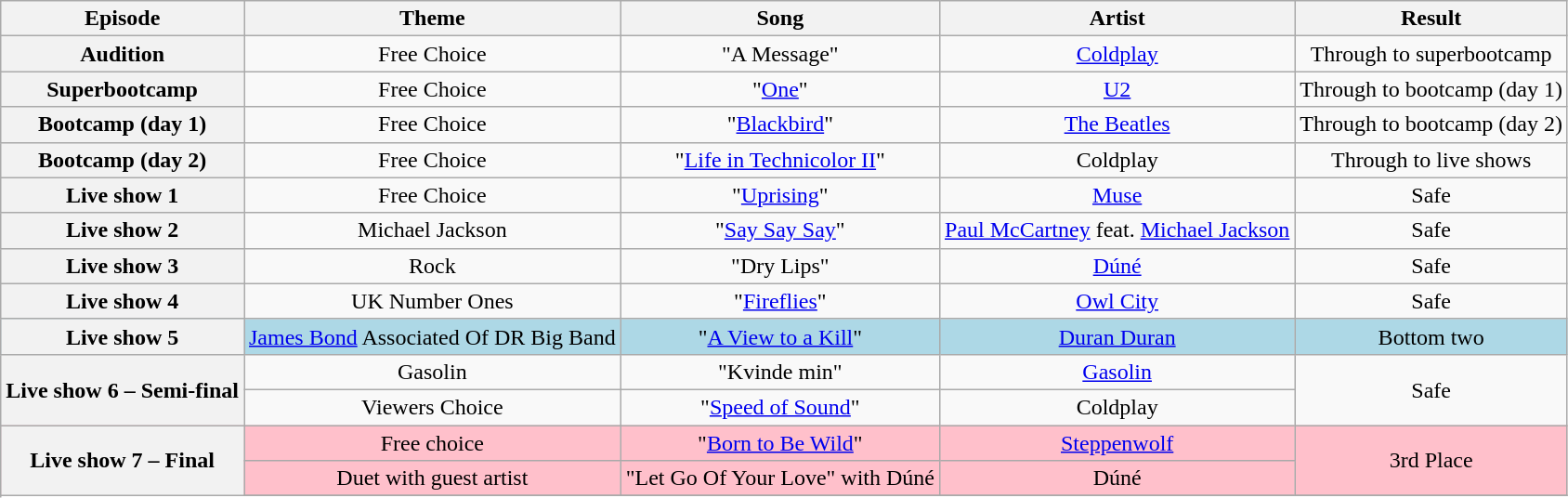<table class="wikitable" style="text-align:center;">
<tr>
<th scope="col">Episode</th>
<th scope="col">Theme</th>
<th scope="col">Song</th>
<th scope="col">Artist</th>
<th scope="col">Result</th>
</tr>
<tr>
<th scope="row">Audition</th>
<td>Free Choice</td>
<td>"A Message"</td>
<td><a href='#'>Coldplay</a></td>
<td>Through to superbootcamp</td>
</tr>
<tr>
<th scope="row">Superbootcamp</th>
<td>Free Choice</td>
<td>"<a href='#'>One</a>"</td>
<td><a href='#'>U2</a></td>
<td>Through to bootcamp (day 1)</td>
</tr>
<tr>
<th scope="row">Bootcamp (day 1)</th>
<td>Free Choice</td>
<td>"<a href='#'>Blackbird</a>"</td>
<td><a href='#'>The Beatles</a></td>
<td>Through to bootcamp (day 2)</td>
</tr>
<tr>
<th scope="row">Bootcamp (day 2)</th>
<td>Free Choice</td>
<td>"<a href='#'>Life in Technicolor II</a>"</td>
<td>Coldplay</td>
<td>Through to live shows</td>
</tr>
<tr>
<th scope="row">Live show 1</th>
<td>Free Choice</td>
<td>"<a href='#'>Uprising</a>"</td>
<td><a href='#'>Muse</a></td>
<td>Safe</td>
</tr>
<tr>
<th scope="row">Live show 2</th>
<td>Michael Jackson</td>
<td>"<a href='#'>Say Say Say</a>"</td>
<td><a href='#'>Paul McCartney</a> feat. <a href='#'>Michael Jackson</a></td>
<td>Safe</td>
</tr>
<tr>
<th scope="row">Live show 3</th>
<td>Rock</td>
<td>"Dry Lips"</td>
<td><a href='#'>Dúné</a></td>
<td>Safe</td>
</tr>
<tr>
<th scope="row">Live show 4</th>
<td>UK Number Ones</td>
<td>"<a href='#'>Fireflies</a>"</td>
<td><a href='#'>Owl City</a></td>
<td>Safe</td>
</tr>
<tr bgcolor=lightblue>
<th scope="row">Live show 5</th>
<td><a href='#'>James Bond</a> Associated Of DR Big Band</td>
<td>"<a href='#'>A View to a Kill</a>"</td>
<td><a href='#'>Duran Duran</a></td>
<td>Bottom two</td>
</tr>
<tr>
<th scope="row" rowspan="2">Live show 6 – Semi-final</th>
<td>Gasolin</td>
<td>"Kvinde min"</td>
<td><a href='#'>Gasolin</a></td>
<td rowspan="2">Safe</td>
</tr>
<tr>
<td>Viewers Choice</td>
<td>"<a href='#'>Speed of Sound</a>"</td>
<td>Coldplay</td>
</tr>
<tr bgcolor=pink>
<th scope="row" rowspan="3">Live show 7 – Final</th>
<td>Free choice</td>
<td>"<a href='#'>Born to Be Wild</a>"</td>
<td><a href='#'>Steppenwolf</a></td>
<td rowspan="2">3rd Place</td>
</tr>
<tr bgcolor=pink>
<td>Duet with guest artist</td>
<td>"Let Go Of Your Love" with Dúné</td>
<td>Dúné</td>
</tr>
<tr>
</tr>
</table>
